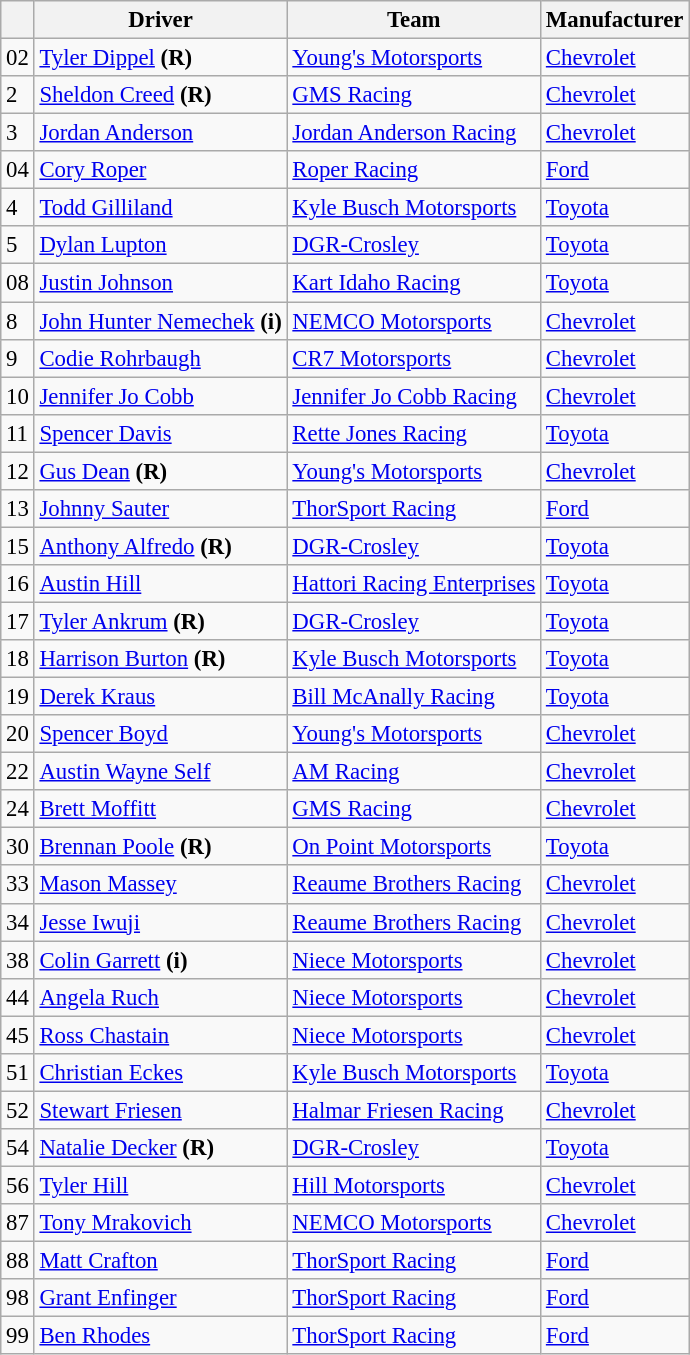<table class="wikitable" style="font-size:95%">
<tr>
<th></th>
<th>Driver</th>
<th>Team</th>
<th>Manufacturer</th>
</tr>
<tr>
<td>02</td>
<td><a href='#'>Tyler Dippel</a> <strong>(R)</strong></td>
<td><a href='#'>Young's Motorsports</a></td>
<td><a href='#'>Chevrolet</a></td>
</tr>
<tr>
<td>2</td>
<td><a href='#'>Sheldon Creed</a> <strong>(R)</strong></td>
<td><a href='#'>GMS Racing</a></td>
<td><a href='#'>Chevrolet</a></td>
</tr>
<tr>
<td>3</td>
<td><a href='#'>Jordan Anderson</a></td>
<td><a href='#'>Jordan Anderson Racing</a></td>
<td><a href='#'>Chevrolet</a></td>
</tr>
<tr>
<td>04</td>
<td><a href='#'>Cory Roper</a></td>
<td><a href='#'>Roper Racing</a></td>
<td><a href='#'>Ford</a></td>
</tr>
<tr>
<td>4</td>
<td><a href='#'>Todd Gilliland</a></td>
<td><a href='#'>Kyle Busch Motorsports</a></td>
<td><a href='#'>Toyota</a></td>
</tr>
<tr>
<td>5</td>
<td><a href='#'>Dylan Lupton</a></td>
<td><a href='#'>DGR-Crosley</a></td>
<td><a href='#'>Toyota</a></td>
</tr>
<tr>
<td>08</td>
<td><a href='#'>Justin Johnson</a></td>
<td><a href='#'>Kart Idaho Racing</a></td>
<td><a href='#'>Toyota</a></td>
</tr>
<tr>
<td>8</td>
<td><a href='#'>John Hunter Nemechek</a> <strong>(i)</strong></td>
<td><a href='#'>NEMCO Motorsports</a></td>
<td><a href='#'>Chevrolet</a></td>
</tr>
<tr>
<td>9</td>
<td><a href='#'>Codie Rohrbaugh</a></td>
<td><a href='#'>CR7 Motorsports</a></td>
<td><a href='#'>Chevrolet</a></td>
</tr>
<tr>
<td>10</td>
<td><a href='#'>Jennifer Jo Cobb</a></td>
<td><a href='#'>Jennifer Jo Cobb Racing</a></td>
<td><a href='#'>Chevrolet</a></td>
</tr>
<tr>
<td>11</td>
<td><a href='#'>Spencer Davis</a></td>
<td><a href='#'>Rette Jones Racing</a></td>
<td><a href='#'>Toyota</a></td>
</tr>
<tr>
<td>12</td>
<td><a href='#'>Gus Dean</a> <strong>(R)</strong></td>
<td><a href='#'>Young's Motorsports</a></td>
<td><a href='#'>Chevrolet</a></td>
</tr>
<tr>
<td>13</td>
<td><a href='#'>Johnny Sauter</a></td>
<td><a href='#'>ThorSport Racing</a></td>
<td><a href='#'>Ford</a></td>
</tr>
<tr>
<td>15</td>
<td><a href='#'>Anthony Alfredo</a> <strong>(R)</strong></td>
<td><a href='#'>DGR-Crosley</a></td>
<td><a href='#'>Toyota</a></td>
</tr>
<tr>
<td>16</td>
<td><a href='#'>Austin Hill</a></td>
<td><a href='#'>Hattori Racing Enterprises</a></td>
<td><a href='#'>Toyota</a></td>
</tr>
<tr>
<td>17</td>
<td><a href='#'>Tyler Ankrum</a> <strong>(R)</strong></td>
<td><a href='#'>DGR-Crosley</a></td>
<td><a href='#'>Toyota</a></td>
</tr>
<tr>
<td>18</td>
<td><a href='#'>Harrison Burton</a> <strong>(R)</strong></td>
<td><a href='#'>Kyle Busch Motorsports</a></td>
<td><a href='#'>Toyota</a></td>
</tr>
<tr>
<td>19</td>
<td><a href='#'>Derek Kraus</a></td>
<td><a href='#'>Bill McAnally Racing</a></td>
<td><a href='#'>Toyota</a></td>
</tr>
<tr>
<td>20</td>
<td><a href='#'>Spencer Boyd</a></td>
<td><a href='#'>Young's Motorsports</a></td>
<td><a href='#'>Chevrolet</a></td>
</tr>
<tr>
<td>22</td>
<td><a href='#'>Austin Wayne Self</a></td>
<td><a href='#'>AM Racing</a></td>
<td><a href='#'>Chevrolet</a></td>
</tr>
<tr>
<td>24</td>
<td><a href='#'>Brett Moffitt</a></td>
<td><a href='#'>GMS Racing</a></td>
<td><a href='#'>Chevrolet</a></td>
</tr>
<tr>
<td>30</td>
<td><a href='#'>Brennan Poole</a> <strong>(R)</strong></td>
<td><a href='#'>On Point Motorsports</a></td>
<td><a href='#'>Toyota</a></td>
</tr>
<tr>
<td>33</td>
<td><a href='#'>Mason Massey</a></td>
<td><a href='#'>Reaume Brothers Racing</a></td>
<td><a href='#'>Chevrolet</a></td>
</tr>
<tr>
<td>34</td>
<td><a href='#'>Jesse Iwuji</a></td>
<td><a href='#'>Reaume Brothers Racing</a></td>
<td><a href='#'>Chevrolet</a></td>
</tr>
<tr>
<td>38</td>
<td><a href='#'>Colin Garrett</a> <strong>(i)</strong></td>
<td><a href='#'>Niece Motorsports</a></td>
<td><a href='#'>Chevrolet</a></td>
</tr>
<tr>
<td>44</td>
<td><a href='#'>Angela Ruch</a></td>
<td><a href='#'>Niece Motorsports</a></td>
<td><a href='#'>Chevrolet</a></td>
</tr>
<tr>
<td>45</td>
<td><a href='#'>Ross Chastain</a></td>
<td><a href='#'>Niece Motorsports</a></td>
<td><a href='#'>Chevrolet</a></td>
</tr>
<tr>
<td>51</td>
<td><a href='#'>Christian Eckes</a></td>
<td><a href='#'>Kyle Busch Motorsports</a></td>
<td><a href='#'>Toyota</a></td>
</tr>
<tr>
<td>52</td>
<td><a href='#'>Stewart Friesen</a></td>
<td><a href='#'>Halmar Friesen Racing</a></td>
<td><a href='#'>Chevrolet</a></td>
</tr>
<tr>
<td>54</td>
<td><a href='#'>Natalie Decker</a> <strong>(R)</strong></td>
<td><a href='#'>DGR-Crosley</a></td>
<td><a href='#'>Toyota</a></td>
</tr>
<tr>
<td>56</td>
<td><a href='#'>Tyler Hill</a></td>
<td><a href='#'>Hill Motorsports</a></td>
<td><a href='#'>Chevrolet</a></td>
</tr>
<tr>
<td>87</td>
<td><a href='#'>Tony Mrakovich</a></td>
<td><a href='#'>NEMCO Motorsports</a></td>
<td><a href='#'>Chevrolet</a></td>
</tr>
<tr>
<td>88</td>
<td><a href='#'>Matt Crafton</a></td>
<td><a href='#'>ThorSport Racing</a></td>
<td><a href='#'>Ford</a></td>
</tr>
<tr>
<td>98</td>
<td><a href='#'>Grant Enfinger</a></td>
<td><a href='#'>ThorSport Racing</a></td>
<td><a href='#'>Ford</a></td>
</tr>
<tr>
<td>99</td>
<td><a href='#'>Ben Rhodes</a></td>
<td><a href='#'>ThorSport Racing</a></td>
<td><a href='#'>Ford</a></td>
</tr>
</table>
